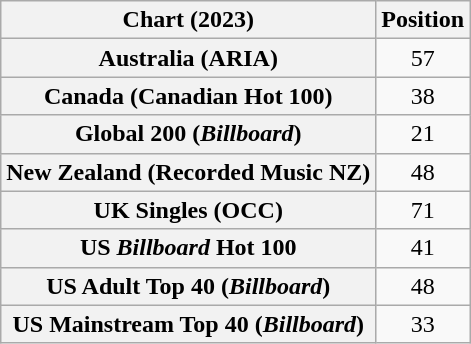<table class="wikitable sortable plainrowheaders" style="text-align:center">
<tr>
<th scope="col">Chart (2023)</th>
<th scope="col">Position</th>
</tr>
<tr>
<th scope="row">Australia (ARIA)</th>
<td>57</td>
</tr>
<tr>
<th scope="row">Canada (Canadian Hot 100)</th>
<td>38</td>
</tr>
<tr>
<th scope="row">Global 200 (<em>Billboard</em>)</th>
<td>21</td>
</tr>
<tr>
<th scope="row">New Zealand (Recorded Music NZ)</th>
<td>48</td>
</tr>
<tr>
<th scope="row">UK Singles (OCC)</th>
<td>71</td>
</tr>
<tr>
<th scope="row">US <em>Billboard</em> Hot 100</th>
<td>41</td>
</tr>
<tr>
<th scope="row">US Adult Top 40 (<em>Billboard</em>)</th>
<td>48</td>
</tr>
<tr>
<th scope="row">US Mainstream Top 40 (<em>Billboard</em>)</th>
<td>33</td>
</tr>
</table>
